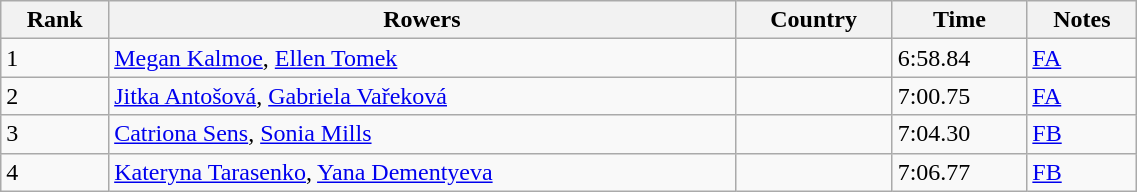<table class="wikitable sortable" width=60%>
<tr>
<th>Rank</th>
<th>Rowers</th>
<th>Country</th>
<th>Time</th>
<th>Notes</th>
</tr>
<tr>
<td>1</td>
<td><a href='#'>Megan Kalmoe</a>, <a href='#'>Ellen Tomek</a></td>
<td></td>
<td>6:58.84</td>
<td><a href='#'>FA</a></td>
</tr>
<tr>
<td>2</td>
<td><a href='#'>Jitka Antošová</a>, <a href='#'>Gabriela Vařeková</a></td>
<td></td>
<td>7:00.75</td>
<td><a href='#'>FA</a></td>
</tr>
<tr>
<td>3</td>
<td><a href='#'>Catriona Sens</a>, <a href='#'>Sonia Mills</a></td>
<td></td>
<td>7:04.30</td>
<td><a href='#'>FB</a></td>
</tr>
<tr>
<td>4</td>
<td><a href='#'>Kateryna Tarasenko</a>, <a href='#'>Yana Dementyeva</a></td>
<td></td>
<td>7:06.77</td>
<td><a href='#'>FB</a></td>
</tr>
</table>
